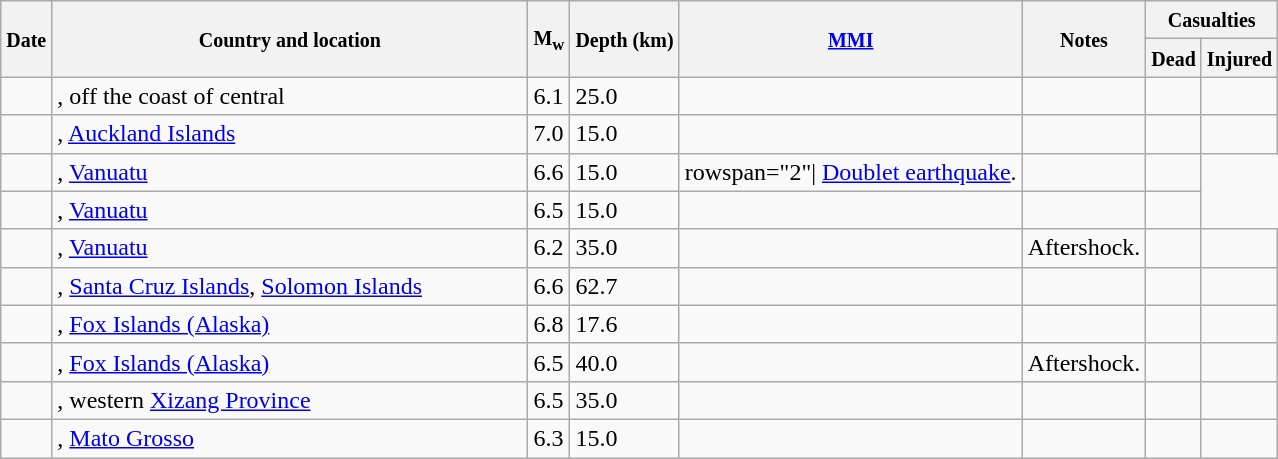<table class="wikitable sortable sort-under" style="border:1px black; margin-left:1em;">
<tr>
<th rowspan="2"><small>Date</small></th>
<th rowspan="2" style="width: 310px"><small>Country and location</small></th>
<th rowspan="2"><small>M<sub>w</sub></small></th>
<th rowspan="2"><small>Depth (km)</small></th>
<th rowspan="2"><small><a href='#'>MMI</a></small></th>
<th rowspan="2" class="unsortable"><small>Notes</small></th>
<th colspan="2"><small>Casualties</small></th>
</tr>
<tr>
<th><small>Dead</small></th>
<th><small>Injured</small></th>
</tr>
<tr>
<td></td>
<td>, off the coast of central</td>
<td>6.1</td>
<td>25.0</td>
<td></td>
<td></td>
<td></td>
<td></td>
</tr>
<tr>
<td></td>
<td>, <a href='#'>Auckland Islands</a></td>
<td>7.0</td>
<td>15.0</td>
<td></td>
<td></td>
<td></td>
<td></td>
</tr>
<tr>
<td></td>
<td>, <a href='#'>Vanuatu</a></td>
<td>6.6</td>
<td>15.0</td>
<td>rowspan="2"| <a href='#'>Doublet earthquake</a>.</td>
<td></td>
<td></td>
</tr>
<tr>
<td></td>
<td>, <a href='#'>Vanuatu</a></td>
<td>6.5</td>
<td>15.0</td>
<td></td>
<td></td>
<td></td>
</tr>
<tr>
<td></td>
<td>, <a href='#'>Vanuatu</a></td>
<td>6.2</td>
<td>35.0</td>
<td></td>
<td>Aftershock.</td>
<td></td>
<td></td>
</tr>
<tr>
<td></td>
<td>, <a href='#'>Santa Cruz Islands</a>, <a href='#'>Solomon Islands</a></td>
<td>6.6</td>
<td>62.7</td>
<td></td>
<td></td>
<td></td>
<td></td>
</tr>
<tr>
<td></td>
<td>, <a href='#'>Fox Islands (Alaska)</a></td>
<td>6.8</td>
<td>17.6</td>
<td></td>
<td></td>
<td></td>
<td></td>
</tr>
<tr>
<td></td>
<td>, <a href='#'>Fox Islands (Alaska)</a></td>
<td>6.5</td>
<td>40.0</td>
<td></td>
<td>Aftershock.</td>
<td></td>
<td></td>
</tr>
<tr>
<td></td>
<td>, western <a href='#'>Xizang Province</a></td>
<td>6.5</td>
<td>35.0</td>
<td></td>
<td></td>
<td></td>
<td></td>
</tr>
<tr>
<td></td>
<td>, <a href='#'>Mato Grosso</a></td>
<td>6.3</td>
<td>15.0</td>
<td></td>
<td></td>
<td></td>
<td></td>
</tr>
</table>
